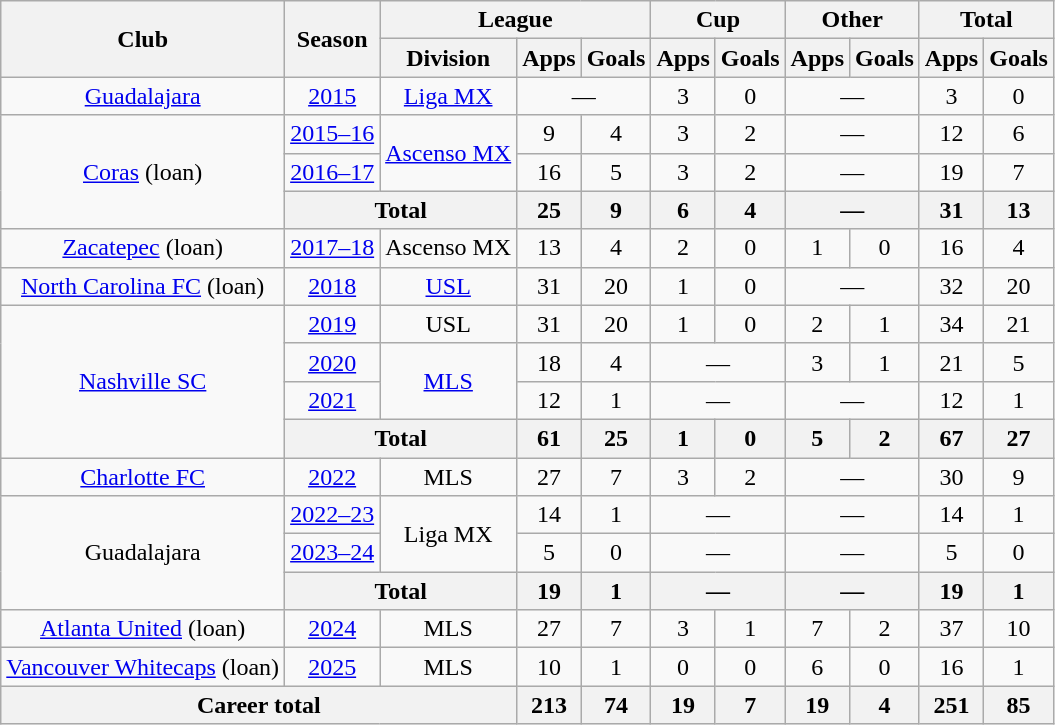<table class="wikitable" style="text-align:center">
<tr>
<th rowspan="2">Club</th>
<th rowspan="2">Season</th>
<th colspan="3">League</th>
<th colspan="2">Cup</th>
<th colspan="2">Other</th>
<th colspan="2">Total</th>
</tr>
<tr>
<th>Division</th>
<th>Apps</th>
<th>Goals</th>
<th>Apps</th>
<th>Goals</th>
<th>Apps</th>
<th>Goals</th>
<th>Apps</th>
<th>Goals</th>
</tr>
<tr>
<td><a href='#'>Guadalajara</a></td>
<td><a href='#'>2015</a></td>
<td><a href='#'>Liga MX</a></td>
<td colspan="2">—</td>
<td>3</td>
<td>0</td>
<td colspan="2">—</td>
<td>3</td>
<td>0</td>
</tr>
<tr>
<td rowspan="3"><a href='#'>Coras</a> (loan)</td>
<td><a href='#'>2015–16</a></td>
<td rowspan="2"><a href='#'>Ascenso MX</a></td>
<td>9</td>
<td>4</td>
<td>3</td>
<td>2</td>
<td colspan="2">—</td>
<td>12</td>
<td>6</td>
</tr>
<tr>
<td><a href='#'>2016–17</a></td>
<td>16</td>
<td>5</td>
<td>3</td>
<td>2</td>
<td colspan="2">—</td>
<td>19</td>
<td>7</td>
</tr>
<tr>
<th colspan="2">Total</th>
<th>25</th>
<th>9</th>
<th>6</th>
<th>4</th>
<th colspan="2">—</th>
<th>31</th>
<th>13</th>
</tr>
<tr>
<td><a href='#'>Zacatepec</a> (loan)</td>
<td><a href='#'>2017–18</a></td>
<td>Ascenso MX</td>
<td>13</td>
<td>4</td>
<td>2</td>
<td>0</td>
<td>1</td>
<td>0</td>
<td>16</td>
<td>4</td>
</tr>
<tr>
<td><a href='#'>North Carolina FC</a> (loan)</td>
<td><a href='#'>2018</a></td>
<td><a href='#'>USL</a></td>
<td>31</td>
<td>20</td>
<td>1</td>
<td>0</td>
<td colspan="2">—</td>
<td>32</td>
<td>20</td>
</tr>
<tr>
<td rowspan="4"><a href='#'>Nashville SC</a></td>
<td><a href='#'>2019</a></td>
<td>USL</td>
<td>31</td>
<td>20</td>
<td>1</td>
<td>0</td>
<td>2</td>
<td>1</td>
<td>34</td>
<td>21</td>
</tr>
<tr>
<td><a href='#'>2020</a></td>
<td rowspan="2"><a href='#'>MLS</a></td>
<td>18</td>
<td>4</td>
<td colspan="2">—</td>
<td>3</td>
<td>1</td>
<td>21</td>
<td>5</td>
</tr>
<tr>
<td><a href='#'>2021</a></td>
<td>12</td>
<td>1</td>
<td colspan="2">—</td>
<td colspan="2">—</td>
<td>12</td>
<td>1</td>
</tr>
<tr>
<th colspan="2">Total</th>
<th>61</th>
<th>25</th>
<th>1</th>
<th>0</th>
<th>5</th>
<th>2</th>
<th>67</th>
<th>27</th>
</tr>
<tr>
<td><a href='#'>Charlotte FC</a></td>
<td><a href='#'>2022</a></td>
<td>MLS</td>
<td>27</td>
<td>7</td>
<td>3</td>
<td>2</td>
<td colspan="2">—</td>
<td>30</td>
<td>9</td>
</tr>
<tr>
<td rowspan="3">Guadalajara</td>
<td><a href='#'>2022–23</a></td>
<td rowspan="2">Liga MX</td>
<td>14</td>
<td>1</td>
<td colspan="2">—</td>
<td colspan="2">—</td>
<td>14</td>
<td>1</td>
</tr>
<tr>
<td><a href='#'>2023–24</a></td>
<td>5</td>
<td>0</td>
<td colspan="2">—</td>
<td colspan="2">—</td>
<td>5</td>
<td>0</td>
</tr>
<tr>
<th colspan="2">Total</th>
<th>19</th>
<th>1</th>
<th colspan="2">—</th>
<th colspan="2">—</th>
<th>19</th>
<th>1</th>
</tr>
<tr>
<td><a href='#'>Atlanta United</a> (loan)</td>
<td><a href='#'>2024</a></td>
<td>MLS</td>
<td>27</td>
<td>7</td>
<td>3</td>
<td>1</td>
<td>7</td>
<td>2</td>
<td>37</td>
<td>10</td>
</tr>
<tr>
<td><a href='#'>Vancouver Whitecaps</a> (loan)</td>
<td><a href='#'>2025</a></td>
<td>MLS</td>
<td>10</td>
<td>1</td>
<td>0</td>
<td>0</td>
<td>6</td>
<td>0</td>
<td>16</td>
<td>1</td>
</tr>
<tr>
<th colspan="3">Career total</th>
<th>213</th>
<th>74</th>
<th>19</th>
<th>7</th>
<th>19</th>
<th>4</th>
<th>251</th>
<th>85</th>
</tr>
</table>
